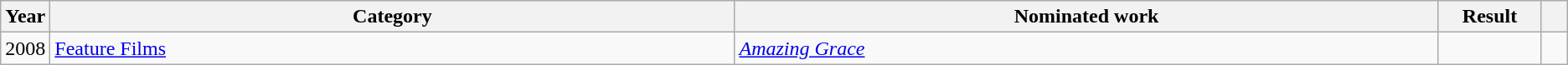<table class="wikitable sortable">
<tr>
<th scope="col" style="width:1em;">Year</th>
<th scope="col" style="width:39em;">Category</th>
<th scope="col" style="width:40em;">Nominated work</th>
<th scope="col" style="width:5em;">Result</th>
<th scope="col" style="width:1em;"class="unsortable"></th>
</tr>
<tr>
<td>2008</td>
<td><a href='#'>Feature Films</a></td>
<td><em><a href='#'>Amazing Grace</a></em></td>
<td></td>
<td></td>
</tr>
</table>
